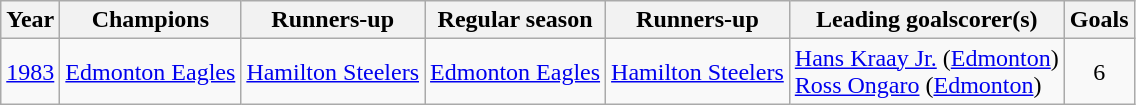<table class="wikitable">
<tr>
<th>Year</th>
<th>Champions</th>
<th>Runners-up</th>
<th>Regular season</th>
<th>Runners-up</th>
<th>Leading goalscorer(s)</th>
<th>Goals</th>
</tr>
<tr>
<td align=center><a href='#'>1983</a></td>
<td><a href='#'>Edmonton Eagles</a></td>
<td><a href='#'>Hamilton Steelers</a></td>
<td><a href='#'>Edmonton Eagles</a></td>
<td><a href='#'>Hamilton Steelers</a></td>
<td> <a href='#'>Hans Kraay Jr.</a> (<a href='#'>Edmonton</a>) <br> <a href='#'>Ross Ongaro</a> (<a href='#'>Edmonton</a>)</td>
<td align=center>6</td>
</tr>
</table>
